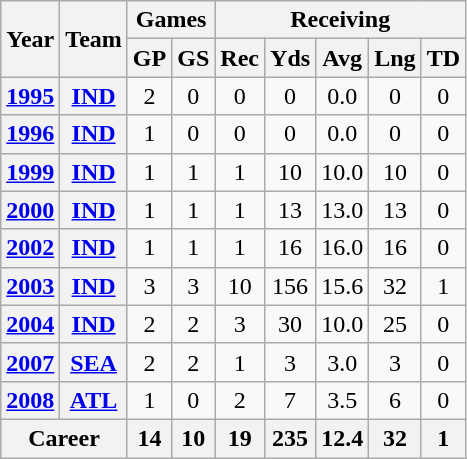<table class="wikitable" style="text-align: center;">
<tr>
<th rowspan="2">Year</th>
<th rowspan="2">Team</th>
<th colspan="2">Games</th>
<th colspan="5">Receiving</th>
</tr>
<tr>
<th>GP</th>
<th>GS</th>
<th>Rec</th>
<th>Yds</th>
<th>Avg</th>
<th>Lng</th>
<th>TD</th>
</tr>
<tr>
<th><a href='#'>1995</a></th>
<th><a href='#'>IND</a></th>
<td>2</td>
<td>0</td>
<td>0</td>
<td>0</td>
<td>0.0</td>
<td>0</td>
<td>0</td>
</tr>
<tr>
<th><a href='#'>1996</a></th>
<th><a href='#'>IND</a></th>
<td>1</td>
<td>0</td>
<td>0</td>
<td>0</td>
<td>0.0</td>
<td>0</td>
<td>0</td>
</tr>
<tr>
<th><a href='#'>1999</a></th>
<th><a href='#'>IND</a></th>
<td>1</td>
<td>1</td>
<td>1</td>
<td>10</td>
<td>10.0</td>
<td>10</td>
<td>0</td>
</tr>
<tr>
<th><a href='#'>2000</a></th>
<th><a href='#'>IND</a></th>
<td>1</td>
<td>1</td>
<td>1</td>
<td>13</td>
<td>13.0</td>
<td>13</td>
<td>0</td>
</tr>
<tr>
<th><a href='#'>2002</a></th>
<th><a href='#'>IND</a></th>
<td>1</td>
<td>1</td>
<td>1</td>
<td>16</td>
<td>16.0</td>
<td>16</td>
<td>0</td>
</tr>
<tr>
<th><a href='#'>2003</a></th>
<th><a href='#'>IND</a></th>
<td>3</td>
<td>3</td>
<td>10</td>
<td>156</td>
<td>15.6</td>
<td>32</td>
<td>1</td>
</tr>
<tr>
<th><a href='#'>2004</a></th>
<th><a href='#'>IND</a></th>
<td>2</td>
<td>2</td>
<td>3</td>
<td>30</td>
<td>10.0</td>
<td>25</td>
<td>0</td>
</tr>
<tr>
<th><a href='#'>2007</a></th>
<th><a href='#'>SEA</a></th>
<td>2</td>
<td>2</td>
<td>1</td>
<td>3</td>
<td>3.0</td>
<td>3</td>
<td>0</td>
</tr>
<tr>
<th><a href='#'>2008</a></th>
<th><a href='#'>ATL</a></th>
<td>1</td>
<td>0</td>
<td>2</td>
<td>7</td>
<td>3.5</td>
<td>6</td>
<td>0</td>
</tr>
<tr>
<th colspan="2">Career</th>
<th>14</th>
<th>10</th>
<th>19</th>
<th>235</th>
<th>12.4</th>
<th>32</th>
<th>1</th>
</tr>
</table>
